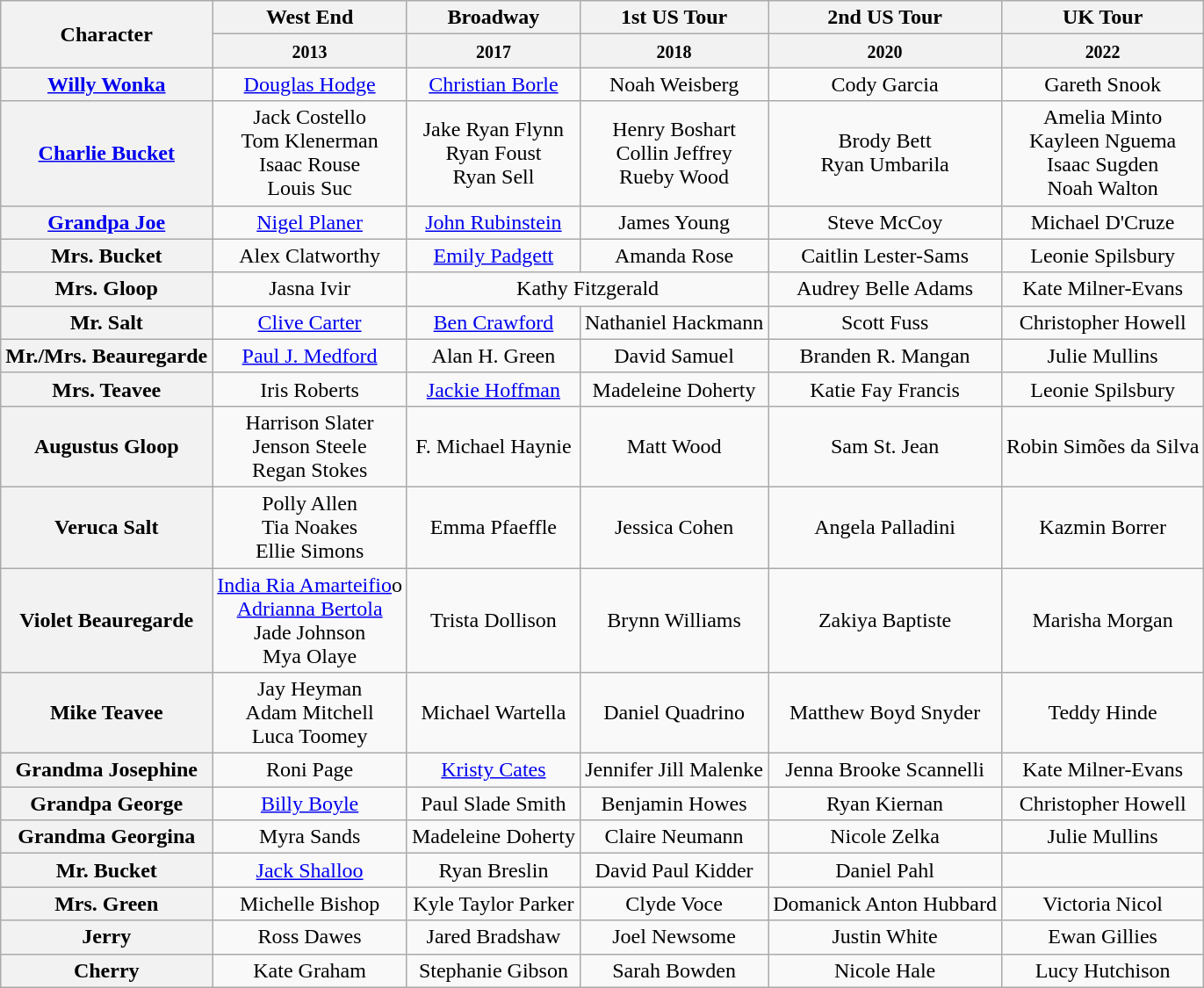<table class="wikitable">
<tr>
<th rowspan="2" scope="col">Character</th>
<th scope="col" class="unsortable">West End </th>
<th>Broadway</th>
<th>1st US Tour</th>
<th>2nd US Tour</th>
<th>UK Tour</th>
</tr>
<tr>
<th><small>2013</small></th>
<th><small>2017</small></th>
<th><small>2018</small></th>
<th><small>2020</small></th>
<th><small>2022</small></th>
</tr>
<tr>
<th scope="row"><a href='#'>Willy Wonka</a></th>
<td colspan="1" align="center"><a href='#'>Douglas Hodge</a></td>
<td colspan="1" align="center"><a href='#'>Christian Borle</a></td>
<td colspan="1" align="center">Noah Weisberg</td>
<td colspan="1" align="center">Cody Garcia</td>
<td colspan="1" align="center">Gareth Snook</td>
</tr>
<tr>
<th scope="row"><a href='#'>Charlie Bucket</a></th>
<td align="center" colspan="1">Jack Costello<br> Tom Klenerman<br> Isaac Rouse<br> Louis Suc</td>
<td align="center" colspan="1">Jake Ryan Flynn<br> Ryan Foust<br> Ryan Sell</td>
<td align="center" colspan="1">Henry Boshart<br> Collin Jeffrey<br> Rueby Wood</td>
<td align="center" colspan="1">Brody Bett<br> Ryan Umbarila</td>
<td colspan="1" align="center">Amelia Minto<br>Kayleen Nguema<br>Isaac Sugden<br>Noah Walton</td>
</tr>
<tr>
<th scope="row"><a href='#'>Grandpa Joe</a></th>
<td align="center" colspan="1"><a href='#'>Nigel Planer</a></td>
<td align="center" colspan="1"><a href='#'>John Rubinstein</a></td>
<td align="center" colspan="1">James Young</td>
<td align="center" colspan="1">Steve McCoy</td>
<td colspan="1" align="center">Michael D'Cruze</td>
</tr>
<tr>
<th scope="row">Mrs. Bucket</th>
<td align="center" colspan="1">Alex Clatworthy</td>
<td align="center" colspan="1"><a href='#'>Emily Padgett</a></td>
<td align="center" colspan="1">Amanda Rose</td>
<td align="center" colspan="1">Caitlin Lester-Sams</td>
<td colspan="1" align="center">Leonie Spilsbury</td>
</tr>
<tr>
<th scope="row">Mrs. Gloop</th>
<td align="center" colspan="1">Jasna Ivir</td>
<td align="center" colspan="2">Kathy Fitzgerald</td>
<td align="center" colspan="1">Audrey Belle Adams</td>
<td colspan="1" align="center">Kate Milner-Evans</td>
</tr>
<tr>
<th scope="row">Mr. Salt</th>
<td align="center" colspan="1"><a href='#'>Clive Carter</a></td>
<td align="center" colspan="1"><a href='#'>Ben Crawford</a></td>
<td align="center" colspan="1">Nathaniel Hackmann</td>
<td align="center" colspan="1">Scott Fuss</td>
<td colspan="1" align="center">Christopher Howell</td>
</tr>
<tr>
<th scope="row">Mr./Mrs. Beauregarde</th>
<td align="center" colspan="1"><a href='#'>Paul J. Medford</a></td>
<td align="center" colspan="1">Alan H. Green</td>
<td align="center" colspan="1">David Samuel</td>
<td align="center" colspan="1">Branden R. Mangan</td>
<td colspan="1" align="center">Julie Mullins </td>
</tr>
<tr>
<th scope="row">Mrs. Teavee</th>
<td align="center" colspan="1">Iris Roberts</td>
<td align="center" colspan="1"><a href='#'>Jackie Hoffman</a></td>
<td align="center" colspan="1">Madeleine Doherty</td>
<td align="center" colspan="1">Katie Fay Francis</td>
<td colspan="1" align="center">Leonie Spilsbury</td>
</tr>
<tr>
<th scope="row">Augustus Gloop</th>
<td align="center" colspan="1">Harrison Slater<br> Jenson Steele<br> Regan Stokes</td>
<td align="center" colspan="1">F. Michael Haynie</td>
<td align="center" colspan="1">Matt Wood</td>
<td align="center" colspan="1">Sam St. Jean</td>
<td colspan="1" align="center">Robin Simões da Silva</td>
</tr>
<tr>
<th scope="row">Veruca Salt</th>
<td align="center" colspan="1">Polly Allen<br> Tia Noakes<br> Ellie Simons</td>
<td align="center" colspan="1">Emma Pfaeffle</td>
<td align="center" colspan="1">Jessica Cohen</td>
<td align="center" colspan="1">Angela Palladini</td>
<td colspan="1" align="center">Kazmin Borrer</td>
</tr>
<tr>
<th scope="row">Violet Beauregarde</th>
<td align="center" colspan="1"><a href='#'>India Ria Amarteifio</a>o<br> <a href='#'>Adrianna Bertola</a><br> Jade Johnson<br> Mya Olaye</td>
<td align="center" colspan="1">Trista Dollison</td>
<td align="center" colspan="1">Brynn Williams</td>
<td align="center" colspan="1">Zakiya Baptiste</td>
<td colspan="1" align="center">Marisha Morgan</td>
</tr>
<tr>
<th scope="row">Mike Teavee</th>
<td align="center" colspan="1">Jay Heyman<br> Adam Mitchell<br> Luca Toomey</td>
<td align="center" colspan="1">Michael Wartella</td>
<td align="center" colspan="1">Daniel Quadrino</td>
<td align="center" colspan="1">Matthew Boyd Snyder</td>
<td colspan="1" align="center">Teddy Hinde</td>
</tr>
<tr>
<th scope="row">Grandma Josephine</th>
<td align="center" colspan="1">Roni Page</td>
<td align="center" colspan="1"><a href='#'>Kristy Cates</a></td>
<td align="center" colspan="1">Jennifer Jill Malenke</td>
<td align="center" colspan="1">Jenna Brooke Scannelli</td>
<td colspan="1" align="center">Kate Milner-Evans</td>
</tr>
<tr>
<th scope="row">Grandpa George</th>
<td colspan="1" align="center"><a href='#'>Billy Boyle</a></td>
<td align="center" colspan="1">Paul Slade Smith</td>
<td align="center" colspan="1">Benjamin Howes</td>
<td align="center" colspan="1">Ryan Kiernan</td>
<td colspan="1" align="center">Christopher Howell</td>
</tr>
<tr>
<th scope="row">Grandma Georgina</th>
<td align="center" colspan="1">Myra Sands</td>
<td align="center" colspan="1">Madeleine Doherty</td>
<td align="center" colspan="1">Claire Neumann</td>
<td align="center" colspan="1">Nicole Zelka</td>
<td colspan="1" align="center">Julie Mullins</td>
</tr>
<tr>
<th scope="row">Mr. Bucket</th>
<td align="center" colspan="1"><a href='#'>Jack Shalloo</a></td>
<td align="center" colspan="1">Ryan Breslin</td>
<td align="center" colspan="1">David Paul Kidder</td>
<td align="center" colspan="1">Daniel Pahl</td>
<td></td>
</tr>
<tr>
<th scope="row">Mrs. Green</th>
<td colspan="1" align="center">Michelle Bishop</td>
<td align="center" colspan="1">Kyle Taylor Parker</td>
<td align="center" colspan="1">Clyde Voce</td>
<td align="center" colspan="1">Domanick Anton Hubbard</td>
<td colspan="1" align="center">Victoria Nicol</td>
</tr>
<tr>
<th scope="row">Jerry</th>
<td colspan="1" align="center">Ross Dawes</td>
<td align="center" colspan="1">Jared Bradshaw</td>
<td align="center" colspan="1">Joel Newsome</td>
<td align="center" colspan="1">Justin White</td>
<td colspan="1" align="center">Ewan Gillies</td>
</tr>
<tr>
<th scope="row">Cherry</th>
<td colspan="1" align="center">Kate Graham</td>
<td align="center" colspan="1">Stephanie Gibson</td>
<td align="center" colspan="1">Sarah Bowden</td>
<td align="center" colspan="1">Nicole Hale</td>
<td colspan="1" align="center">Lucy Hutchison</td>
</tr>
</table>
